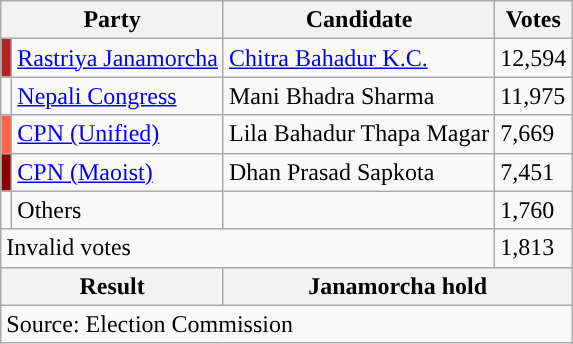<table class="wikitable">
<tr>
<th colspan="2">Party</th>
<th>Candidate</th>
<th>Votes</th>
</tr>
<tr>
<td style="background-color:firebrick"></td>
<td><a href='#'>Rastriya Janamorcha</a></td>
<td><a href='#'>Chitra Bahadur K.C.</a></td>
<td>12,594</td>
</tr>
<tr>
<td style="background-color:"></td>
<td><a href='#'>Nepali Congress</a></td>
<td>Mani Bhadra Sharma</td>
<td>11,975</td>
</tr>
<tr>
<td style="background-color:tomato"></td>
<td><a href='#'>CPN (Unified)</a></td>
<td>Lila Bahadur Thapa Magar</td>
<td>7,669</td>
</tr>
<tr>
<td style="background-color:darkred"></td>
<td><a href='#'>CPN (Maoist)</a></td>
<td>Dhan Prasad Sapkota</td>
<td>7,451</td>
</tr>
<tr>
<td></td>
<td>Others</td>
<td></td>
<td>1,760</td>
</tr>
<tr>
<td colspan="3">Invalid votes</td>
<td>1,813</td>
</tr>
<tr>
<th colspan="2">Result</th>
<th colspan="2">Janamorcha hold</th>
</tr>
<tr>
<td colspan="4">Source: Election Commission</td>
</tr>
</table>
